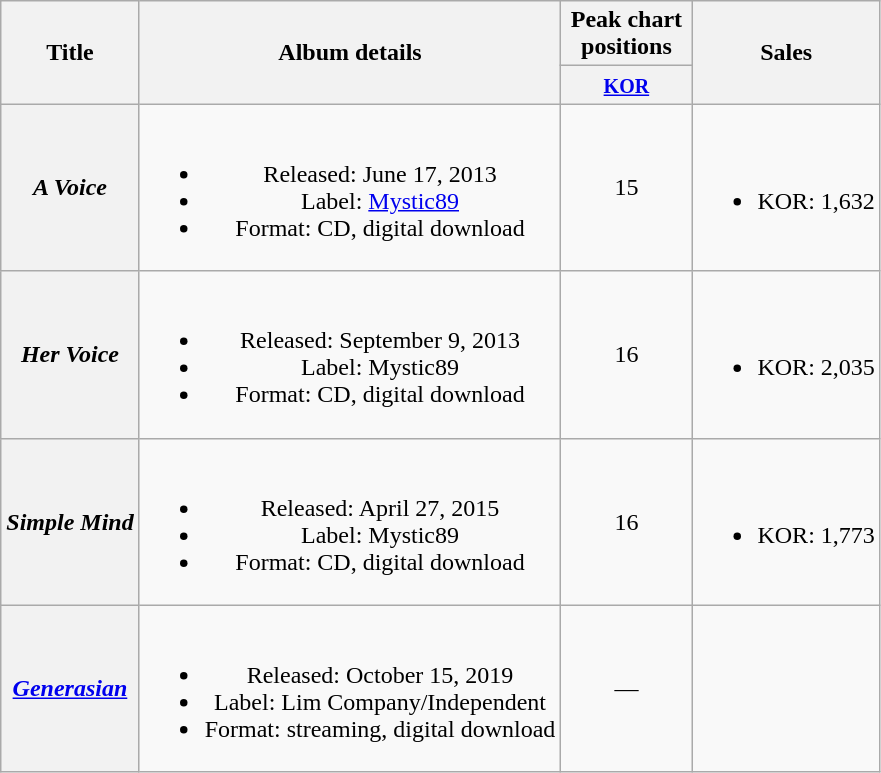<table class="wikitable plainrowheaders" style="text-align:center;">
<tr>
<th scope="col" rowspan="2">Title</th>
<th scope="col" rowspan="2">Album details</th>
<th scope="col" style="width:5em;">Peak chart positions</th>
<th scope="col" rowspan="2">Sales</th>
</tr>
<tr>
<th><small><a href='#'>KOR</a></small><br></th>
</tr>
<tr>
<th scope="row"><em>A Voice</em></th>
<td><br><ul><li>Released: June 17, 2013</li><li>Label: <a href='#'>Mystic89</a></li><li>Format: CD, digital download</li></ul></td>
<td>15</td>
<td><br><ul><li>KOR: 1,632</li></ul></td>
</tr>
<tr>
<th scope="row"><em>Her Voice</em></th>
<td><br><ul><li>Released: September 9, 2013</li><li>Label: Mystic89</li><li>Format: CD, digital download</li></ul></td>
<td>16</td>
<td><br><ul><li>KOR: 2,035</li></ul></td>
</tr>
<tr>
<th scope="row"><em>Simple Mind</em></th>
<td><br><ul><li>Released: April 27, 2015</li><li>Label: Mystic89</li><li>Format: CD, digital download</li></ul></td>
<td>16</td>
<td><br><ul><li>KOR: 1,773</li></ul></td>
</tr>
<tr>
<th scope="row"><em><a href='#'>Generasian</a></em></th>
<td><br><ul><li>Released: October 15, 2019</li><li>Label: Lim Company/Independent</li><li>Format: streaming, digital download</li></ul></td>
<td>—</td>
<td></td>
</tr>
</table>
